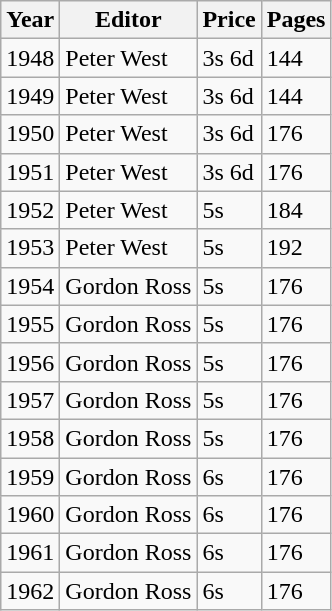<table class="wikitable">
<tr>
<th>Year</th>
<th>Editor</th>
<th>Price</th>
<th>Pages</th>
</tr>
<tr>
<td>1948</td>
<td>Peter West</td>
<td>3s 6d</td>
<td>144</td>
</tr>
<tr>
<td>1949</td>
<td>Peter West</td>
<td>3s 6d</td>
<td>144</td>
</tr>
<tr>
<td>1950</td>
<td>Peter West</td>
<td>3s 6d</td>
<td>176</td>
</tr>
<tr>
<td>1951</td>
<td>Peter West</td>
<td>3s 6d</td>
<td>176</td>
</tr>
<tr>
<td>1952</td>
<td>Peter West</td>
<td>5s</td>
<td>184</td>
</tr>
<tr>
<td>1953</td>
<td>Peter West</td>
<td>5s</td>
<td>192</td>
</tr>
<tr>
<td>1954</td>
<td>Gordon Ross</td>
<td>5s</td>
<td>176</td>
</tr>
<tr>
<td>1955</td>
<td>Gordon Ross</td>
<td>5s</td>
<td>176</td>
</tr>
<tr>
<td>1956</td>
<td>Gordon Ross</td>
<td>5s</td>
<td>176</td>
</tr>
<tr>
<td>1957</td>
<td>Gordon Ross</td>
<td>5s</td>
<td>176</td>
</tr>
<tr>
<td>1958</td>
<td>Gordon Ross</td>
<td>5s</td>
<td>176</td>
</tr>
<tr>
<td>1959</td>
<td>Gordon Ross</td>
<td>6s</td>
<td>176</td>
</tr>
<tr>
<td>1960</td>
<td>Gordon Ross</td>
<td>6s</td>
<td>176</td>
</tr>
<tr>
<td>1961</td>
<td>Gordon Ross</td>
<td>6s</td>
<td>176</td>
</tr>
<tr>
<td>1962</td>
<td>Gordon Ross</td>
<td>6s</td>
<td>176</td>
</tr>
</table>
